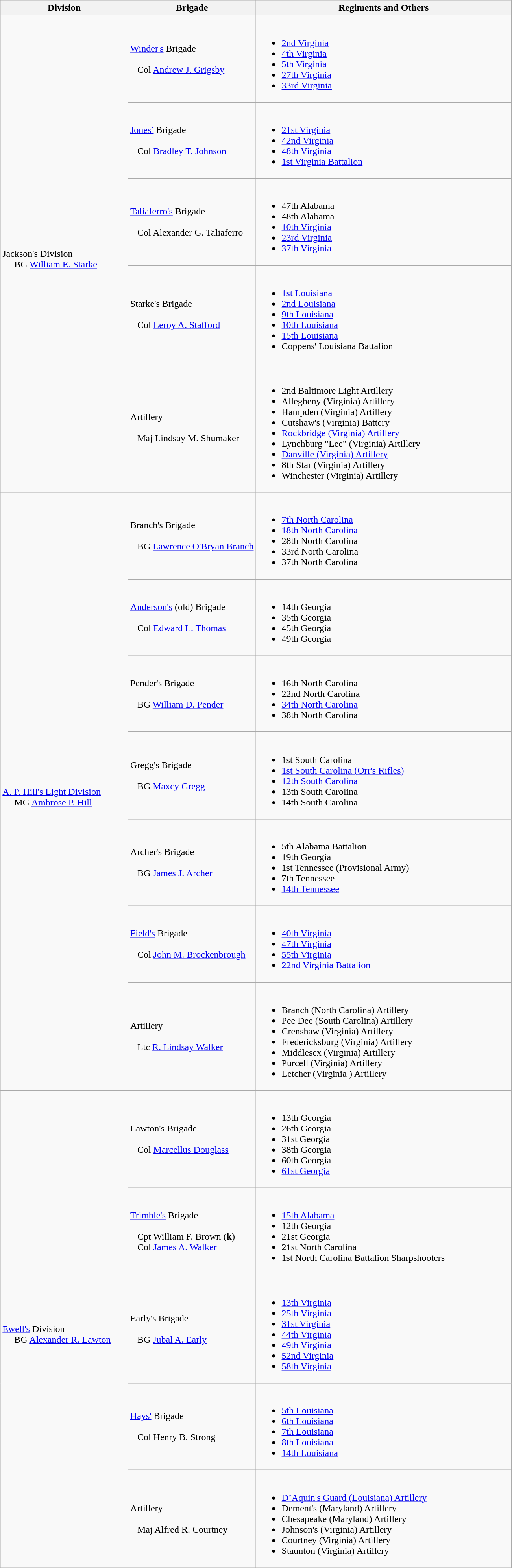<table class="wikitable">
<tr>
<th width=25%>Division</th>
<th width=25%>Brigade</th>
<th>Regiments and Others</th>
</tr>
<tr>
<td rowspan=5><br>Jackson's Division
<br>    
BG <a href='#'>William E. Starke</a></td>
<td><a href='#'>Winder's</a> Brigade<br><br>  
Col <a href='#'>Andrew J. Grigsby</a></td>
<td><br><ul><li><a href='#'>2nd Virginia</a></li><li><a href='#'>4th Virginia</a></li><li><a href='#'>5th Virginia</a></li><li><a href='#'>27th Virginia</a></li><li><a href='#'>33rd Virginia</a></li></ul></td>
</tr>
<tr>
<td><a href='#'>Jones’</a> Brigade<br><br>  
Col <a href='#'>Bradley T. Johnson</a></td>
<td><br><ul><li><a href='#'>21st Virginia</a></li><li><a href='#'>42nd Virginia</a></li><li><a href='#'>48th Virginia</a></li><li><a href='#'>1st Virginia Battalion</a></li></ul></td>
</tr>
<tr>
<td><a href='#'>Taliaferro's</a> Brigade<br><br>  
Col Alexander G. Taliaferro</td>
<td><br><ul><li>47th Alabama</li><li>48th Alabama</li><li><a href='#'>10th Virginia</a></li><li><a href='#'>23rd Virginia</a></li><li><a href='#'>37th Virginia</a></li></ul></td>
</tr>
<tr>
<td>Starke's Brigade<br><br>  
Col <a href='#'>Leroy A. Stafford</a></td>
<td><br><ul><li><a href='#'>1st Louisiana</a></li><li><a href='#'>2nd Louisiana</a></li><li><a href='#'>9th Louisiana</a></li><li><a href='#'>10th Louisiana</a></li><li><a href='#'>15th Louisiana</a></li><li>Coppens' Louisiana Battalion</li></ul></td>
</tr>
<tr>
<td>Artillery<br><br>  
Maj Lindsay M. Shumaker</td>
<td><br><ul><li>2nd Baltimore Light Artillery</li><li>Allegheny (Virginia) Artillery</li><li>Hampden (Virginia) Artillery</li><li>Cutshaw's (Virginia) Battery</li><li><a href='#'>Rockbridge (Virginia) Artillery</a></li><li>Lynchburg "Lee" (Virginia) Artillery</li><li><a href='#'>Danville (Virginia) Artillery</a></li><li>8th Star (Virginia) Artillery</li><li>Winchester (Virginia) Artillery</li></ul></td>
</tr>
<tr>
<td rowspan=7><br><a href='#'>A. P. Hill's Light Division</a>
<br>    
MG <a href='#'>Ambrose P. Hill</a></td>
<td>Branch's Brigade<br><br>  
BG <a href='#'>Lawrence O'Bryan Branch</a></td>
<td><br><ul><li><a href='#'>7th North Carolina</a></li><li><a href='#'>18th North Carolina</a></li><li>28th North Carolina</li><li>33rd North Carolina</li><li>37th North Carolina</li></ul></td>
</tr>
<tr>
<td><a href='#'>Anderson's</a> (old) Brigade<br><br>  
Col <a href='#'>Edward L. Thomas</a></td>
<td><br><ul><li>14th Georgia</li><li>35th Georgia</li><li>45th Georgia</li><li>49th Georgia</li></ul></td>
</tr>
<tr>
<td>Pender's Brigade<br><br>  
BG <a href='#'>William D. Pender</a></td>
<td><br><ul><li>16th North Carolina</li><li>22nd North Carolina</li><li><a href='#'>34th North Carolina</a></li><li>38th North Carolina</li></ul></td>
</tr>
<tr>
<td>Gregg's Brigade<br><br>  
BG <a href='#'>Maxcy Gregg</a></td>
<td><br><ul><li>1st South Carolina</li><li><a href='#'>1st South Carolina (Orr's Rifles)</a></li><li><a href='#'>12th South Carolina</a></li><li>13th South Carolina</li><li>14th South Carolina</li></ul></td>
</tr>
<tr>
<td>Archer's Brigade<br><br>  
BG <a href='#'>James J. Archer</a></td>
<td><br><ul><li>5th Alabama Battalion</li><li>19th Georgia</li><li>1st Tennessee (Provisional Army)</li><li>7th Tennessee</li><li><a href='#'>14th Tennessee</a></li></ul></td>
</tr>
<tr>
<td><a href='#'>Field's</a> Brigade<br><br>  
Col <a href='#'>John M. Brockenbrough</a></td>
<td><br><ul><li><a href='#'>40th Virginia</a></li><li><a href='#'>47th Virginia</a></li><li><a href='#'>55th Virginia</a></li><li><a href='#'>22nd Virginia Battalion</a></li></ul></td>
</tr>
<tr>
<td>Artillery<br><br>  
Ltc <a href='#'>R. Lindsay Walker</a></td>
<td><br><ul><li>Branch (North Carolina) Artillery</li><li>Pee Dee (South Carolina) Artillery</li><li>Crenshaw (Virginia) Artillery</li><li>Fredericksburg (Virginia) Artillery</li><li>Middlesex (Virginia) Artillery</li><li>Purcell (Virginia) Artillery</li><li>Letcher (Virginia ) Artillery</li></ul></td>
</tr>
<tr>
<td rowspan=5><br><a href='#'>Ewell's</a> Division
<br>    
BG <a href='#'>Alexander R. Lawton</a></td>
<td>Lawton's Brigade<br><br>  
Col <a href='#'>Marcellus Douglass</a></td>
<td><br><ul><li>13th Georgia</li><li>26th Georgia</li><li>31st Georgia</li><li>38th Georgia</li><li>60th Georgia</li><li><a href='#'>61st Georgia</a></li></ul></td>
</tr>
<tr>
<td><a href='#'>Trimble's</a> Brigade<br><br>  
Cpt William F. Brown (<strong>k</strong>)
<br>  
Col <a href='#'>James A. Walker</a></td>
<td><br><ul><li><a href='#'>15th Alabama</a></li><li>12th Georgia</li><li>21st Georgia</li><li>21st North Carolina</li><li>1st North Carolina Battalion Sharpshooters</li></ul></td>
</tr>
<tr>
<td>Early's Brigade<br><br>  
BG <a href='#'>Jubal A. Early</a></td>
<td><br><ul><li><a href='#'>13th Virginia</a></li><li><a href='#'>25th Virginia</a></li><li><a href='#'>31st Virginia</a></li><li><a href='#'>44th Virginia</a></li><li><a href='#'>49th Virginia</a></li><li><a href='#'>52nd Virginia</a></li><li><a href='#'>58th Virginia</a></li></ul></td>
</tr>
<tr>
<td><a href='#'>Hays'</a> Brigade<br><br>  
Col Henry B. Strong</td>
<td><br><ul><li><a href='#'>5th Louisiana</a></li><li><a href='#'>6th Louisiana</a></li><li><a href='#'>7th Louisiana</a></li><li><a href='#'>8th Louisiana</a></li><li><a href='#'>14th Louisiana</a></li></ul></td>
</tr>
<tr>
<td>Artillery<br><br>  
Maj Alfred R. Courtney</td>
<td><br><ul><li><a href='#'>D’Aquin's Guard (Louisiana) Artillery</a></li><li>Dement's (Maryland) Artillery</li><li>Chesapeake (Maryland) Artillery</li><li>Johnson's (Virginia) Artillery</li><li>Courtney (Virginia) Artillery</li><li>Staunton (Virginia) Artillery</li></ul></td>
</tr>
</table>
